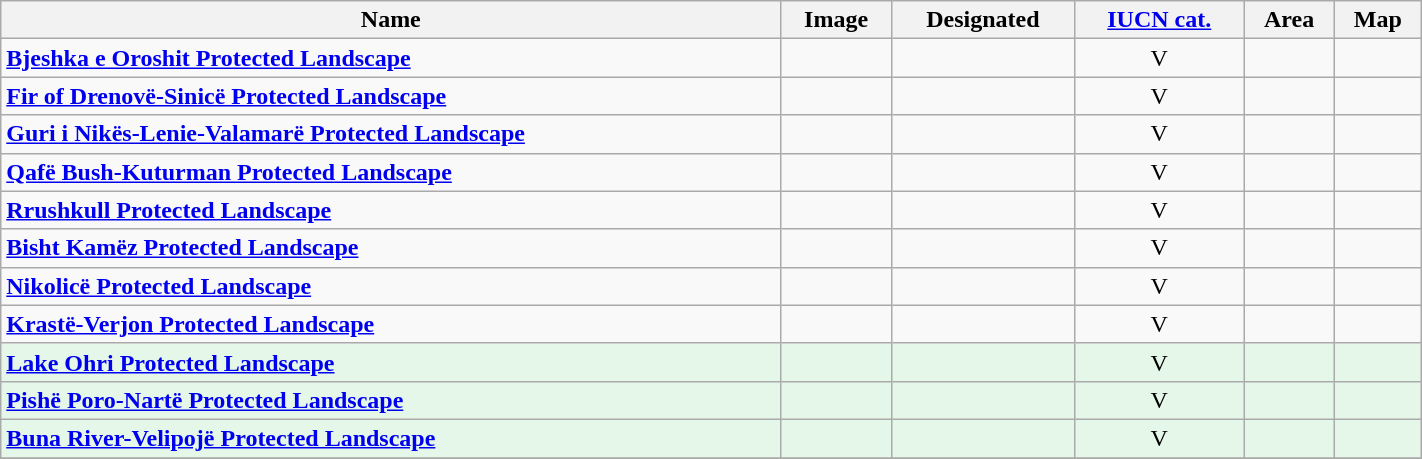<table class="wikitable sortable"; width="75%">
<tr>
<th>Name</th>
<th class="unsortable">Image</th>
<th>Designated</th>
<th><a href='#'>IUCN cat.</a></th>
<th>Area</th>
<th class="unsortable">Map</th>
</tr>
<tr>
<td><strong><a href='#'>Bjeshka e Oroshit Protected Landscape</a></strong></td>
<td align="center"></td>
<td></td>
<td align="center">V</td>
<td></td>
<td></td>
</tr>
<tr>
<td><strong><a href='#'>Fir of Drenovë-Sinicë Protected Landscape</a></strong></td>
<td align="center"></td>
<td></td>
<td align="center">V</td>
<td></td>
<td></td>
</tr>
<tr>
<td><strong><a href='#'>Guri i Nikës-Lenie-Valamarë Protected Landscape</a></strong></td>
<td align="center"></td>
<td></td>
<td align="center">V</td>
<td></td>
<td></td>
</tr>
<tr>
<td><strong><a href='#'>Qafë Bush-Kuturman Protected Landscape</a></strong></td>
<td align="center"></td>
<td></td>
<td align="center">V</td>
<td></td>
<td></td>
</tr>
<tr>
<td><strong><a href='#'>Rrushkull Protected Landscape</a></strong></td>
<td align="center"></td>
<td></td>
<td align="center">V</td>
<td></td>
<td></td>
</tr>
<tr>
<td><strong><a href='#'>Bisht Kamëz Protected Landscape</a></strong></td>
<td align="center"></td>
<td></td>
<td align="center">V</td>
<td></td>
<td></td>
</tr>
<tr>
<td><strong><a href='#'>Nikolicë Protected Landscape</a></strong></td>
<td align="center"></td>
<td></td>
<td align="center">V</td>
<td></td>
<td></td>
</tr>
<tr>
<td><strong><a href='#'>Krastë-Verjon Protected Landscape</a></strong></td>
<td align="center"></td>
<td></td>
<td align="center">V</td>
<td></td>
<td></td>
</tr>
<tr bgcolor="#e5f7e9">
<td><strong><a href='#'>Lake Ohri Protected Landscape</a></strong></td>
<td align="center"></td>
<td></td>
<td align="center">V</td>
<td></td>
<td></td>
</tr>
<tr bgcolor="#e5f7e9">
<td><strong><a href='#'>Pishë Poro-Nartë Protected Landscape</a></strong></td>
<td align="center"></td>
<td></td>
<td align="center">V</td>
<td></td>
<td></td>
</tr>
<tr bgcolor="#e5f7e9">
<td><strong><a href='#'>Buna River-Velipojë Protected Landscape</a></strong></td>
<td align="center"></td>
<td></td>
<td align="center">V</td>
<td></td>
<td></td>
</tr>
<tr>
</tr>
</table>
